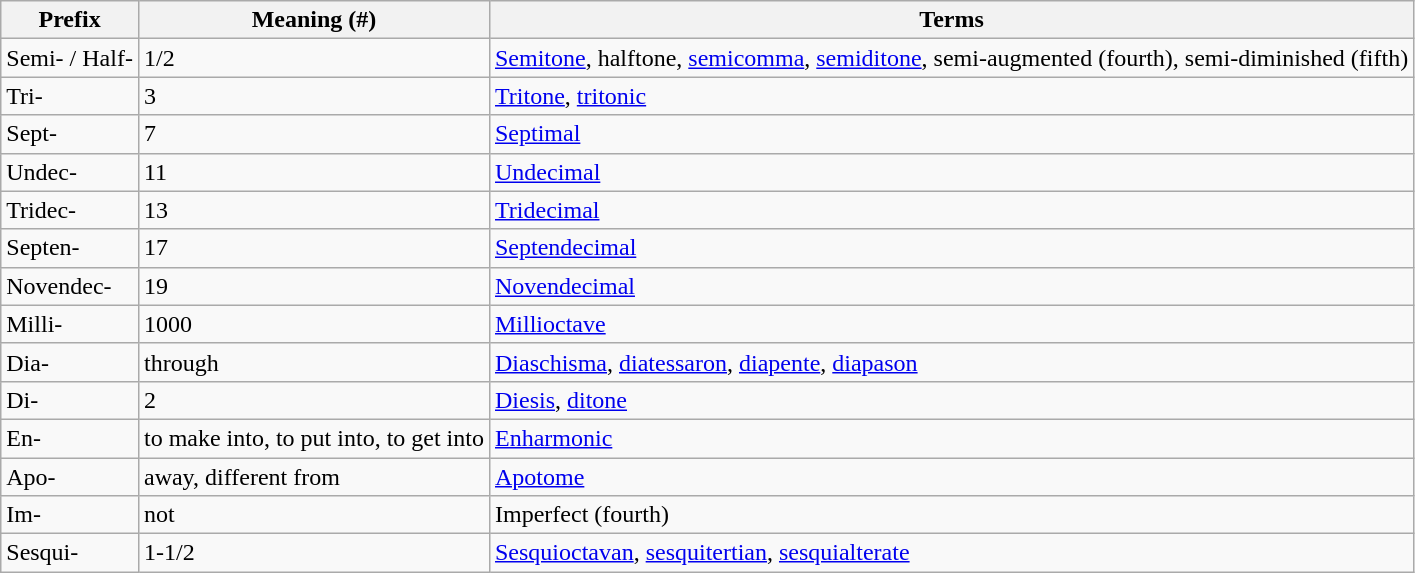<table class="wikitable">
<tr>
<th>Prefix</th>
<th>Meaning (#)</th>
<th>Terms</th>
</tr>
<tr>
<td>Semi- / Half-</td>
<td>1/2</td>
<td><a href='#'>Semitone</a>, halftone, <a href='#'>semicomma</a>, <a href='#'>semiditone</a>, semi-augmented (fourth), semi-diminished (fifth)</td>
</tr>
<tr>
<td>Tri-</td>
<td>3</td>
<td><a href='#'>Tritone</a>, <a href='#'>tritonic</a></td>
</tr>
<tr>
<td>Sept-</td>
<td>7</td>
<td><a href='#'>Septimal</a></td>
</tr>
<tr>
<td>Undec-</td>
<td>11</td>
<td><a href='#'>Undecimal</a></td>
</tr>
<tr>
<td>Tridec-</td>
<td>13</td>
<td><a href='#'>Tridecimal</a></td>
</tr>
<tr>
<td>Septen-</td>
<td>17</td>
<td><a href='#'>Septendecimal</a></td>
</tr>
<tr>
<td>Novendec-</td>
<td>19</td>
<td><a href='#'>Novendecimal</a></td>
</tr>
<tr>
<td>Milli-</td>
<td>1000</td>
<td><a href='#'>Millioctave</a></td>
</tr>
<tr>
<td>Dia-</td>
<td>through</td>
<td><a href='#'>Diaschisma</a>, <a href='#'>diatessaron</a>, <a href='#'>diapente</a>, <a href='#'>diapason</a></td>
</tr>
<tr>
<td>Di-</td>
<td>2</td>
<td><a href='#'>Diesis</a>, <a href='#'>ditone</a></td>
</tr>
<tr>
<td>En-</td>
<td>to make into, to put into, to get into</td>
<td><a href='#'>Enharmonic</a></td>
</tr>
<tr>
<td>Apo-</td>
<td>away, different from</td>
<td><a href='#'>Apotome</a></td>
</tr>
<tr>
<td>Im-</td>
<td>not</td>
<td>Imperfect (fourth)</td>
</tr>
<tr>
<td>Sesqui-</td>
<td>1-1/2</td>
<td><a href='#'>Sesquioctavan</a>, <a href='#'>sesquitertian</a>, <a href='#'>sesquialterate</a></td>
</tr>
</table>
